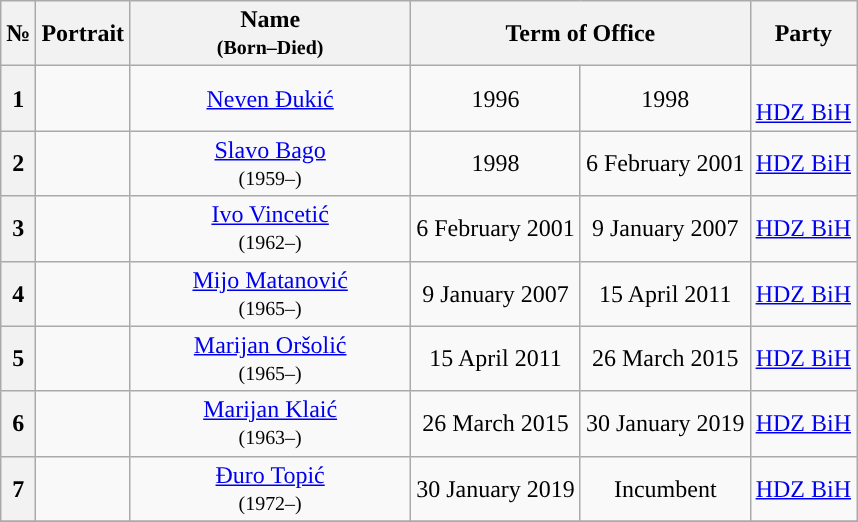<table class="wikitable" style="text-align:center">
<tr ->
<th>№</th>
<th>Portrait</th>
<th width=180>Name<br><small>(Born–Died)</small></th>
<th colspan=2>Term of Office</th>
<th>Party</th>
</tr>
<tr ->
<th style="background:">1</th>
<td></td>
<td><a href='#'>Neven Đukić</a></td>
<td>1996</td>
<td>1998</td>
<td><br><a href='#'>HDZ BiH</a></td>
</tr>
<tr ->
<th style="background:">2</th>
<td></td>
<td><a href='#'>Slavo Bago</a><br><small>(1959–)</small></td>
<td>1998</td>
<td>6 February 2001</td>
<td><a href='#'>HDZ BiH</a></td>
</tr>
<tr ->
<th style="background:">3</th>
<td></td>
<td><a href='#'>Ivo Vincetić</a><br><small>(1962–)</small></td>
<td>6 February 2001</td>
<td>9 January 2007</td>
<td><a href='#'>HDZ BiH</a></td>
</tr>
<tr ->
<th style="background:">4</th>
<td></td>
<td><a href='#'>Mijo Matanović</a><br><small>(1965–)</small></td>
<td>9 January 2007</td>
<td>15 April 2011</td>
<td><a href='#'>HDZ BiH</a></td>
</tr>
<tr ->
<th style="background:">5</th>
<td></td>
<td><a href='#'>Marijan Oršolić</a><br><small>(1965–)</small></td>
<td>15 April 2011</td>
<td>26 March 2015</td>
<td><a href='#'>HDZ BiH</a></td>
</tr>
<tr ->
<th style="background:">6</th>
<td></td>
<td><a href='#'>Marijan Klaić</a><br><small>(1963–)</small></td>
<td>26 March 2015</td>
<td>30 January 2019</td>
<td><a href='#'>HDZ BiH</a></td>
</tr>
<tr ->
<th style="background:">7</th>
<td></td>
<td><a href='#'>Đuro Topić</a><br><small>(1972–)</small></td>
<td>30 January 2019</td>
<td>Incumbent</td>
<td><a href='#'>HDZ BiH</a></td>
</tr>
<tr ->
</tr>
</table>
